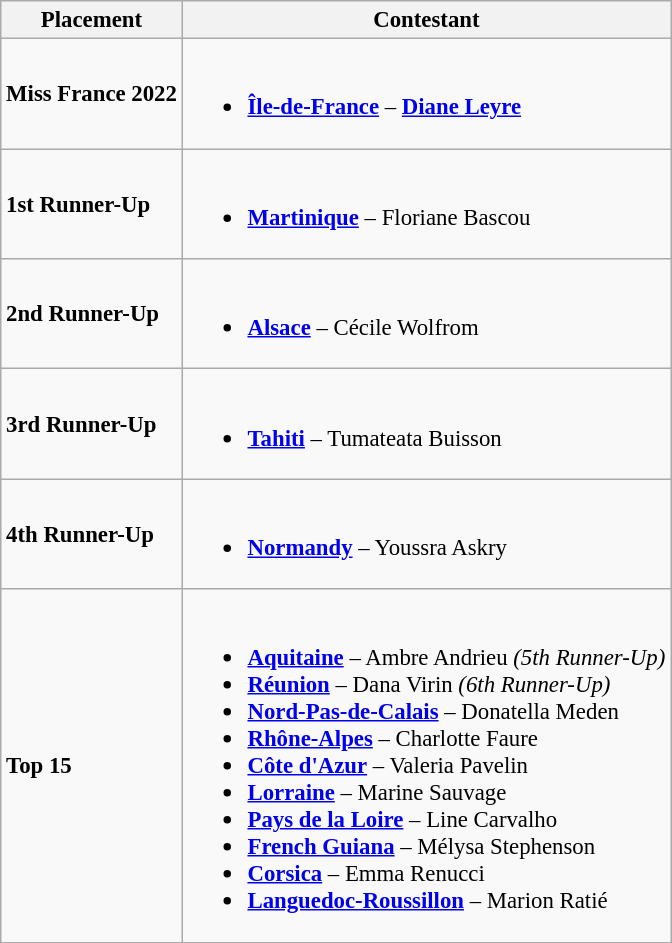<table class="wikitable sortable" style="font-size: 95%;">
<tr>
<th>Placement</th>
<th>Contestant</th>
</tr>
<tr>
<td><strong>Miss France 2022</strong></td>
<td><br><ul><li><strong> <a href='#'>Île-de-France</a></strong> – <strong><a href='#'>Diane Leyre</a></strong></li></ul></td>
</tr>
<tr>
<td><strong>1st Runner-Up</strong></td>
<td><br><ul><li><strong> <a href='#'>Martinique</a></strong> – Floriane Bascou</li></ul></td>
</tr>
<tr>
<td><strong>2nd Runner-Up</strong></td>
<td><br><ul><li><strong> <a href='#'>Alsace</a></strong> – Cécile Wolfrom</li></ul></td>
</tr>
<tr>
<td><strong>3rd Runner-Up</strong></td>
<td><br><ul><li><strong> <a href='#'>Tahiti</a></strong> – Tumateata Buisson</li></ul></td>
</tr>
<tr>
<td><strong>4th Runner-Up</strong></td>
<td><br><ul><li><strong> <a href='#'>Normandy</a></strong> – Youssra Askry</li></ul></td>
</tr>
<tr>
<td><strong>Top 15</strong></td>
<td><br><ul><li><strong> <a href='#'>Aquitaine</a></strong> – Ambre Andrieu <em>(5th Runner-Up)</em></li><li><strong> <a href='#'>Réunion</a></strong> – Dana Virin <em>(6th Runner-Up)</em></li><li><strong> <a href='#'>Nord-Pas-de-Calais</a></strong> – Donatella Meden</li><li><strong> <a href='#'>Rhône-Alpes</a></strong> – Charlotte Faure</li><li><strong> <a href='#'>Côte d'Azur</a></strong> – Valeria Pavelin</li><li><strong> <a href='#'>Lorraine</a></strong> – Marine Sauvage</li><li><strong> <a href='#'>Pays de la Loire</a></strong> – Line Carvalho</li><li><strong> <a href='#'>French Guiana</a></strong> – Mélysa Stephenson</li><li><strong> <a href='#'>Corsica</a></strong> – Emma Renucci</li><li><strong> <a href='#'>Languedoc-Roussillon</a></strong> – Marion Ratié</li></ul></td>
</tr>
<tr>
</tr>
</table>
